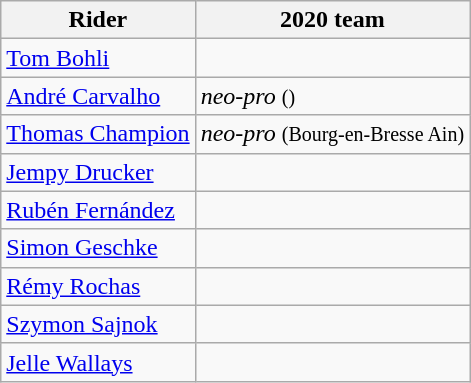<table class="wikitable">
<tr>
<th>Rider</th>
<th>2020 team</th>
</tr>
<tr>
<td><a href='#'>Tom Bohli</a></td>
<td></td>
</tr>
<tr>
<td><a href='#'>André Carvalho</a></td>
<td><em>neo-pro</em> <small>()</small></td>
</tr>
<tr>
<td><a href='#'>Thomas Champion</a></td>
<td><em>neo-pro</em> <small>(Bourg-en-Bresse Ain)</small></td>
</tr>
<tr>
<td><a href='#'>Jempy Drucker</a></td>
<td></td>
</tr>
<tr>
<td><a href='#'>Rubén Fernández</a></td>
<td></td>
</tr>
<tr>
<td><a href='#'>Simon Geschke</a></td>
<td></td>
</tr>
<tr>
<td><a href='#'>Rémy Rochas</a></td>
<td></td>
</tr>
<tr>
<td><a href='#'>Szymon Sajnok</a></td>
<td></td>
</tr>
<tr>
<td><a href='#'>Jelle Wallays</a></td>
<td></td>
</tr>
</table>
